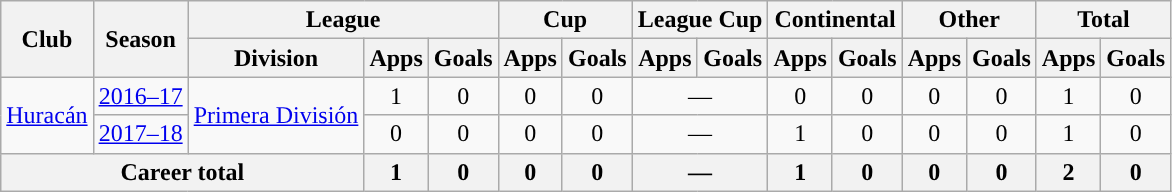<table class="wikitable" style="text-align:center">
<tr>
<th rowspan="2">Club</th>
<th rowspan="2">Season</th>
<th colspan="3">League</th>
<th colspan="2">Cup</th>
<th colspan="2">League Cup</th>
<th colspan="2">Continental</th>
<th colspan="2">Other</th>
<th colspan="2">Total</th>
</tr>
<tr>
<th>Division</th>
<th>Apps</th>
<th>Goals</th>
<th>Apps</th>
<th>Goals</th>
<th>Apps</th>
<th>Goals</th>
<th>Apps</th>
<th>Goals</th>
<th>Apps</th>
<th>Goals</th>
<th>Apps</th>
<th>Goals</th>
</tr>
<tr>
<td rowspan="2"><a href='#'>Huracán</a></td>
<td><a href='#'>2016–17</a></td>
<td rowspan="2"><a href='#'>Primera División</a></td>
<td>1</td>
<td>0</td>
<td>0</td>
<td>0</td>
<td colspan="2">—</td>
<td>0</td>
<td>0</td>
<td>0</td>
<td>0</td>
<td>1</td>
<td>0</td>
</tr>
<tr>
<td><a href='#'>2017–18</a></td>
<td>0</td>
<td>0</td>
<td>0</td>
<td>0</td>
<td colspan="2">—</td>
<td>1</td>
<td>0</td>
<td>0</td>
<td>0</td>
<td>1</td>
<td>0</td>
</tr>
<tr>
<th colspan="3">Career total</th>
<th>1</th>
<th>0</th>
<th>0</th>
<th>0</th>
<th colspan="2">—</th>
<th>1</th>
<th>0</th>
<th>0</th>
<th>0</th>
<th>2</th>
<th>0</th>
</tr>
</table>
